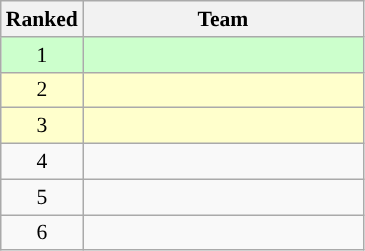<table class="wikitable" style="text-align:center; font-size:90%">
<tr>
<th width=40>Ranked</th>
<th width=180>Team</th>
</tr>
<tr bgcolor="ccffcc">
<td style="text-align:center">1</td>
<td style="text-align:left"></td>
</tr>
<tr bgcolor="ffffcc">
<td style="text-align:center">2</td>
<td style="text-align:left"></td>
</tr>
<tr bgcolor="ffffcc">
<td style="text-align:center">3</td>
<td style="text-align:left"></td>
</tr>
<tr>
<td style="text-align:center">4</td>
<td style="text-align:left"></td>
</tr>
<tr>
<td style="text-align:center">5</td>
<td style="text-align:left"></td>
</tr>
<tr>
<td style="text-align:center">6</td>
<td style="text-align:left"></td>
</tr>
</table>
